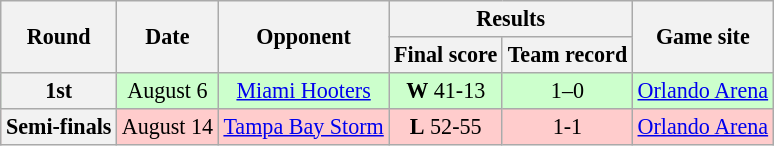<table class="wikitable" style="font-size: 92%;" "align=center">
<tr>
<th rowspan="2">Round</th>
<th rowspan="2">Date</th>
<th rowspan="2">Opponent</th>
<th colspan="2">Results</th>
<th rowspan="2">Game site</th>
</tr>
<tr>
<th>Final score</th>
<th>Team record</th>
</tr>
<tr style="background:#cfc">
<th>1st</th>
<td style="text-align:center;">August 6</td>
<td style="text-align:center;"><a href='#'>Miami Hooters</a></td>
<td style="text-align:center;"><strong>W</strong> 41-13</td>
<td style="text-align:center;">1–0</td>
<td style="text-align:center;"><a href='#'>Orlando Arena</a></td>
</tr>
<tr style="background:#fcc">
<th>Semi-finals</th>
<td style="text-align:center;">August 14</td>
<td style="text-align:center;"><a href='#'>Tampa Bay Storm</a></td>
<td style="text-align:center;"><strong>L</strong> 52-55</td>
<td style="text-align:center;">1-1</td>
<td style="text-align:center;"><a href='#'>Orlando Arena</a></td>
</tr>
</table>
